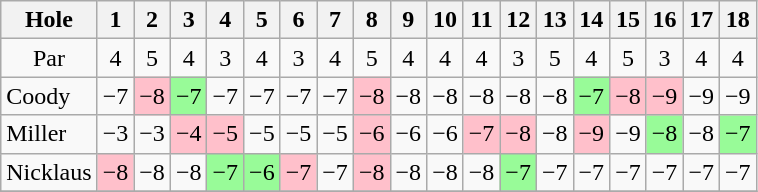<table class="wikitable" style="text-align:center">
<tr>
<th>Hole</th>
<th> 1 </th>
<th> 2 </th>
<th> 3 </th>
<th> 4 </th>
<th> 5 </th>
<th> 6 </th>
<th> 7 </th>
<th> 8 </th>
<th> 9 </th>
<th>10</th>
<th>11</th>
<th>12</th>
<th>13</th>
<th>14</th>
<th>15</th>
<th>16</th>
<th>17</th>
<th>18</th>
</tr>
<tr>
<td>Par</td>
<td>4</td>
<td>5</td>
<td>4</td>
<td>3</td>
<td>4</td>
<td>3</td>
<td>4</td>
<td>5</td>
<td>4</td>
<td>4</td>
<td>4</td>
<td>3</td>
<td>5</td>
<td>4</td>
<td>5</td>
<td>3</td>
<td>4</td>
<td>4</td>
</tr>
<tr>
<td align=left> Coody</td>
<td>−7</td>
<td style="background: Pink;">−8</td>
<td style="background: PaleGreen;">−7</td>
<td>−7</td>
<td>−7</td>
<td>−7</td>
<td>−7</td>
<td style="background: Pink;">−8</td>
<td>−8</td>
<td>−8</td>
<td>−8</td>
<td>−8</td>
<td>−8</td>
<td style="background: PaleGreen;">−7</td>
<td style="background: Pink;">−8</td>
<td style="background: Pink;">−9</td>
<td>−9</td>
<td>−9</td>
</tr>
<tr>
<td align=left> Miller</td>
<td>−3</td>
<td>−3</td>
<td style="background: Pink;">−4</td>
<td style="background: Pink;">−5</td>
<td>−5</td>
<td>−5</td>
<td>−5</td>
<td style="background: Pink;">−6</td>
<td>−6</td>
<td>−6</td>
<td style="background: Pink;">−7</td>
<td style="background: Pink;">−8</td>
<td>−8</td>
<td style="background: Pink;">−9</td>
<td>−9</td>
<td style="background: PaleGreen;">−8</td>
<td>−8</td>
<td style="background: PaleGreen;">−7</td>
</tr>
<tr>
<td align=left> Nicklaus</td>
<td style="background: Pink;">−8</td>
<td>−8</td>
<td>−8</td>
<td style="background: PaleGreen;">−7</td>
<td style="background: PaleGreen;">−6</td>
<td style="background: Pink;">−7</td>
<td>−7</td>
<td style="background: Pink;">−8</td>
<td>−8</td>
<td>−8</td>
<td>−8</td>
<td style="background: PaleGreen;">−7</td>
<td>−7</td>
<td>−7</td>
<td>−7</td>
<td>−7</td>
<td>−7</td>
<td>−7</td>
</tr>
<tr>
</tr>
</table>
